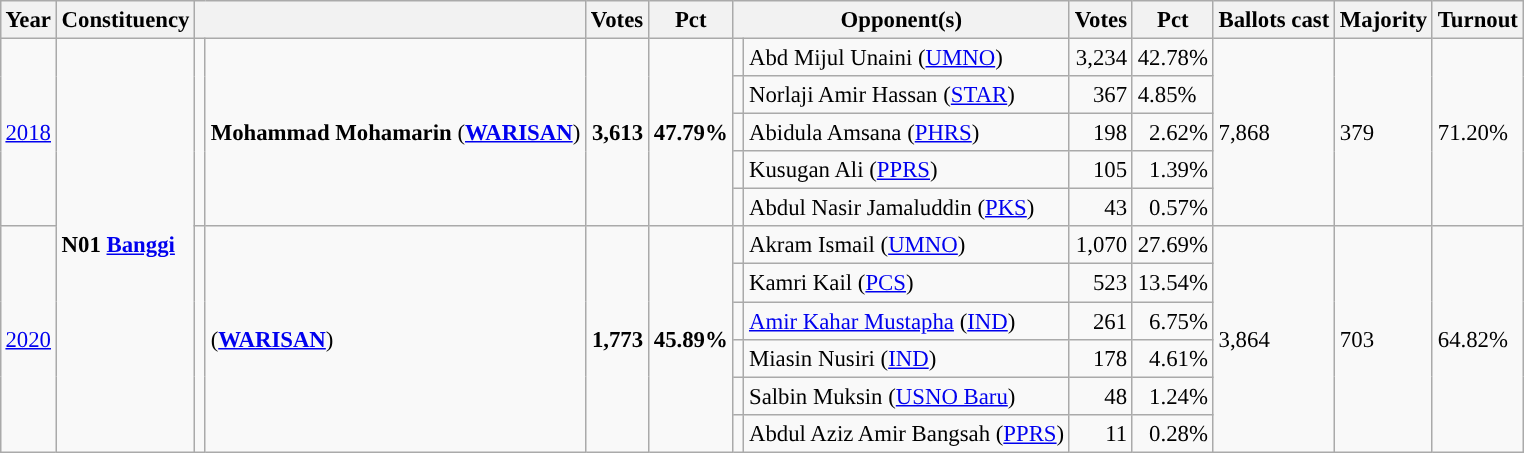<table class="wikitable" style="margin:0.5em ; font-size:95%">
<tr>
<th>Year</th>
<th>Constituency</th>
<th colspan=2></th>
<th>Votes</th>
<th>Pct</th>
<th colspan=2>Opponent(s)</th>
<th>Votes</th>
<th>Pct</th>
<th>Ballots cast</th>
<th>Majority</th>
<th>Turnout</th>
</tr>
<tr>
<td rowspan=5><a href='#'>2018</a></td>
<td rowspan=11><strong>N01 <a href='#'>Banggi</a></strong></td>
<td rowspan=5 ></td>
<td rowspan=5><strong>Mohammad Mohamarin</strong> (<a href='#'><strong>WARISAN</strong></a>)</td>
<td rowspan=5 align="right"><strong>3,613</strong></td>
<td rowspan=5><strong>47.79%</strong></td>
<td></td>
<td>Abd Mijul Unaini (<a href='#'>UMNO</a>)</td>
<td align="right">3,234</td>
<td>42.78%</td>
<td rowspan=5>7,868</td>
<td rowspan=5>379</td>
<td rowspan=5>71.20%</td>
</tr>
<tr>
<td></td>
<td>Norlaji Amir Hassan (<a href='#'>STAR</a>)</td>
<td align="right">367</td>
<td>4.85%</td>
</tr>
<tr>
<td></td>
<td>Abidula Amsana (<a href='#'>PHRS</a>)</td>
<td align="right">198</td>
<td align="right">2.62%</td>
</tr>
<tr>
<td></td>
<td>Kusugan Ali (<a href='#'>PPRS</a>)</td>
<td align="right">105</td>
<td align="right">1.39%</td>
</tr>
<tr>
<td></td>
<td>Abdul Nasir Jamaluddin (<a href='#'>PKS</a>)</td>
<td align="right">43</td>
<td align="right">0.57%</td>
</tr>
<tr>
<td rowspan=6><a href='#'>2020</a></td>
<td rowspan=6 ></td>
<td rowspan=6> (<a href='#'><strong>WARISAN</strong></a>)</td>
<td rowspan=6 align="right"><strong>1,773</strong></td>
<td rowspan=6><strong>45.89%</strong></td>
<td></td>
<td>Akram Ismail (<a href='#'>UMNO</a>)</td>
<td align="right">1,070</td>
<td>27.69%</td>
<td rowspan=6>3,864</td>
<td rowspan=6>703</td>
<td rowspan=6>64.82%</td>
</tr>
<tr>
<td></td>
<td>Kamri Kail (<a href='#'>PCS</a>)</td>
<td align="right">523</td>
<td>13.54%</td>
</tr>
<tr>
<td></td>
<td><a href='#'>Amir Kahar Mustapha</a> (<a href='#'>IND</a>)</td>
<td align="right">261</td>
<td align="right">6.75%</td>
</tr>
<tr>
<td></td>
<td>Miasin Nusiri (<a href='#'>IND</a>)</td>
<td align="right">178</td>
<td align="right">4.61%</td>
</tr>
<tr>
<td bgcolor=></td>
<td>Salbin Muksin (<a href='#'>USNO Baru</a>)</td>
<td align="right">48</td>
<td align="right">1.24%</td>
</tr>
<tr>
<td></td>
<td>Abdul Aziz Amir Bangsah (<a href='#'>PPRS</a>)</td>
<td align="right">11</td>
<td align="right">0.28%</td>
</tr>
</table>
